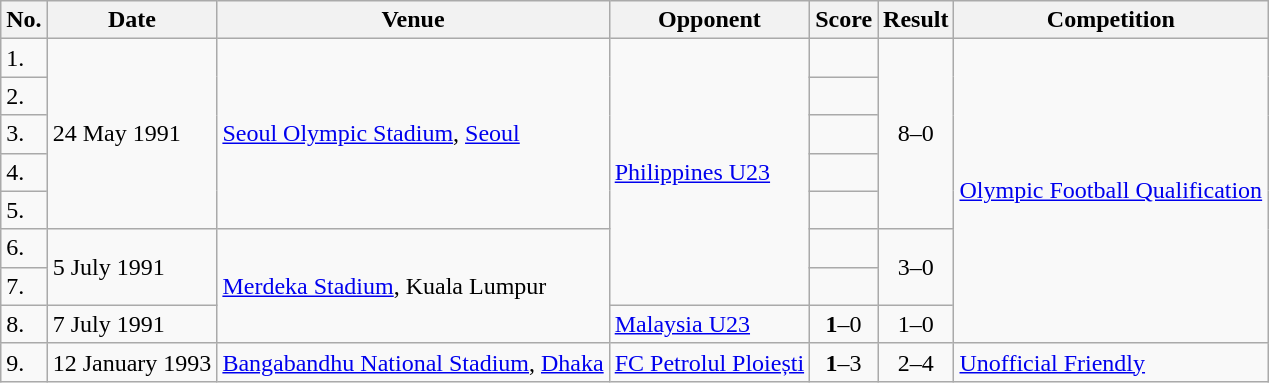<table class="wikitable plainrowheaders sortable">
<tr>
<th scope="col">No.</th>
<th scope="col">Date</th>
<th scope="col">Venue</th>
<th scope="col">Opponent</th>
<th scope="col">Score</th>
<th scope="col">Result</th>
<th scope="col">Competition</th>
</tr>
<tr>
<td>1.</td>
<td rowspan=5>24 May 1991</td>
<td rowspan=5><a href='#'>Seoul Olympic Stadium</a>, <a href='#'>Seoul</a></td>
<td rowspan=7> <a href='#'>Philippines U23</a></td>
<td style="text-align:center;"></td>
<td rowspan=5 style="text-align:center;">8–0</td>
<td rowspan=8><a href='#'>Olympic Football Qualification</a></td>
</tr>
<tr>
<td>2.</td>
<td style="text-align:center;"></td>
</tr>
<tr>
<td>3.</td>
<td style="text-align:center;"></td>
</tr>
<tr>
<td>4.</td>
<td style="text-align:center;"></td>
</tr>
<tr>
<td>5.</td>
<td style="text-align:center;"></td>
</tr>
<tr>
<td>6.</td>
<td rowspan=2>5 July 1991</td>
<td rowspan=3><a href='#'>Merdeka Stadium</a>, Kuala Lumpur</td>
<td style="text-align:center;"></td>
<td rowspan=2 style="text-align:center;">3–0</td>
</tr>
<tr>
<td>7.</td>
<td style="text-align:center;"></td>
</tr>
<tr>
<td>8.</td>
<td>7 July 1991</td>
<td> <a href='#'>Malaysia U23</a></td>
<td style="text-align:center;"><strong>1</strong>–0</td>
<td style="text-align:center;">1–0</td>
</tr>
<tr>
<td>9.</td>
<td>12 January 1993</td>
<td><a href='#'>Bangabandhu National Stadium</a>, <a href='#'>Dhaka</a></td>
<td> <a href='#'>FC Petrolul Ploiești</a></td>
<td style="text-align:center;"><strong>1</strong>–3</td>
<td style="text-align:center;">2–4</td>
<td><a href='#'>Unofficial Friendly</a></td>
</tr>
</table>
